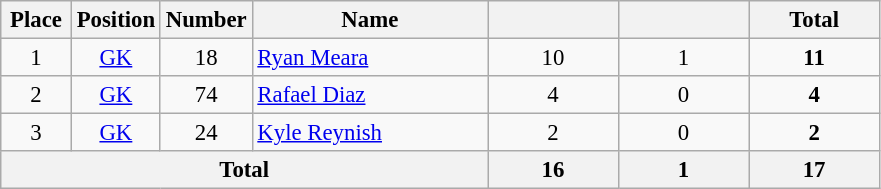<table class="wikitable" style="font-size: 95%; text-align: center;">
<tr>
<th width=40>Place</th>
<th width=40>Position</th>
<th width=40>Number</th>
<th width=150>Name</th>
<th width=80></th>
<th width=80></th>
<th width=80><strong>Total</strong></th>
</tr>
<tr>
<td>1</td>
<td><a href='#'>GK</a></td>
<td>18</td>
<td align="left"> <a href='#'>Ryan Meara</a></td>
<td>10</td>
<td>1</td>
<td><strong>11</strong></td>
</tr>
<tr>
<td>2</td>
<td><a href='#'>GK</a></td>
<td>74</td>
<td align="left"> <a href='#'>Rafael Diaz</a></td>
<td>4</td>
<td>0</td>
<td><strong>4</strong></td>
</tr>
<tr>
<td>3</td>
<td><a href='#'>GK</a></td>
<td>24</td>
<td align="left"> <a href='#'>Kyle Reynish</a></td>
<td>2</td>
<td>0</td>
<td><strong>2</strong></td>
</tr>
<tr>
<th colspan="4">Total</th>
<th>16</th>
<th>1</th>
<th>17</th>
</tr>
</table>
